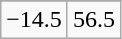<table class="wikitable">
<tr align="center">
</tr>
<tr align="center">
<td>−14.5</td>
<td>56.5</td>
</tr>
</table>
